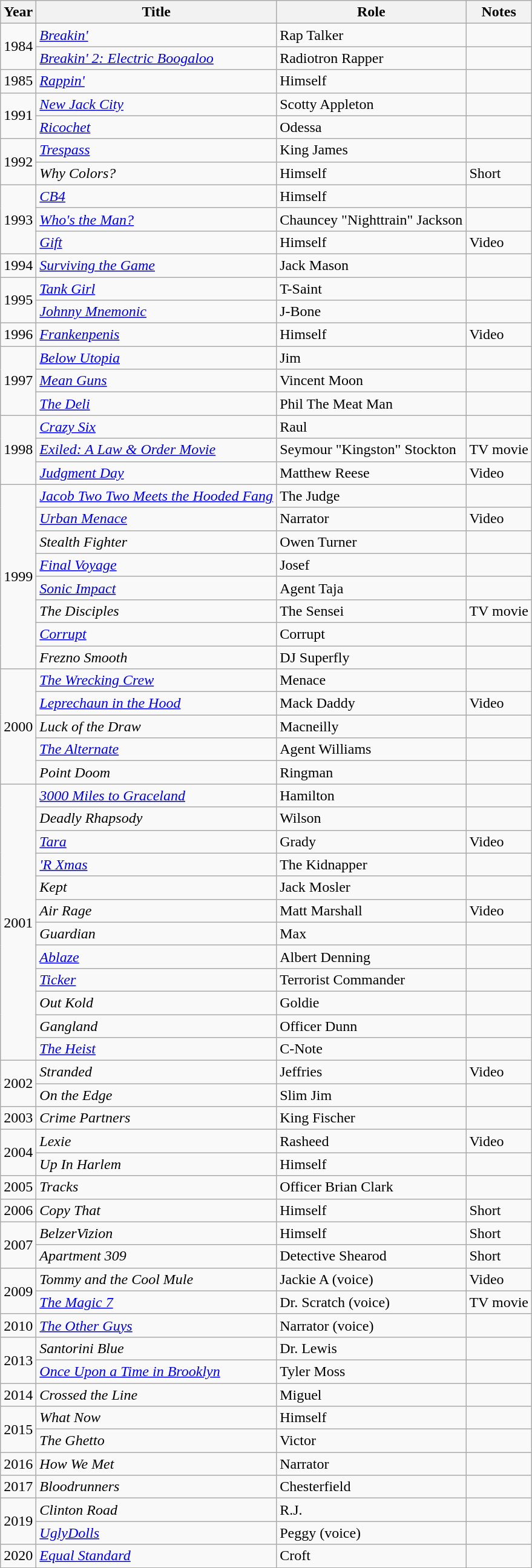<table class="wikitable plainrowheaders sortable" style="margin-right: 0;">
<tr>
<th>Year</th>
<th>Title</th>
<th>Role</th>
<th>Notes</th>
</tr>
<tr>
<td rowspan=2>1984</td>
<td><em><a href='#'>Breakin'</a></em></td>
<td>Rap Talker</td>
<td></td>
</tr>
<tr>
<td><em><a href='#'>Breakin' 2: Electric Boogaloo</a></em></td>
<td>Radiotron Rapper</td>
<td></td>
</tr>
<tr>
<td>1985</td>
<td><em><a href='#'>Rappin'</a></em></td>
<td>Himself</td>
<td></td>
</tr>
<tr>
<td rowspan=2>1991</td>
<td><em><a href='#'>New Jack City</a></em></td>
<td>Scotty Appleton</td>
<td></td>
</tr>
<tr>
<td><em><a href='#'>Ricochet</a></em></td>
<td>Odessa</td>
<td></td>
</tr>
<tr>
<td rowspan=2>1992</td>
<td><em><a href='#'>Trespass</a></em></td>
<td>King James</td>
<td></td>
</tr>
<tr>
<td><em>Why Colors?</em></td>
<td>Himself</td>
<td>Short</td>
</tr>
<tr>
<td rowspan=3>1993</td>
<td><em><a href='#'>CB4</a></em></td>
<td>Himself</td>
<td></td>
</tr>
<tr>
<td><em><a href='#'>Who's the Man?</a></em></td>
<td>Chauncey "Nighttrain" Jackson</td>
<td></td>
</tr>
<tr>
<td><em><a href='#'>Gift</a></em></td>
<td>Himself</td>
<td>Video</td>
</tr>
<tr>
<td>1994</td>
<td><em><a href='#'>Surviving the Game</a></em></td>
<td>Jack Mason</td>
<td></td>
</tr>
<tr>
<td rowspan=2>1995</td>
<td><em><a href='#'>Tank Girl</a></em></td>
<td>T-Saint</td>
<td></td>
</tr>
<tr>
<td><em><a href='#'>Johnny Mnemonic</a></em></td>
<td>J-Bone</td>
<td></td>
</tr>
<tr>
<td>1996</td>
<td><em><a href='#'>Frankenpenis</a></em></td>
<td>Himself</td>
<td>Video</td>
</tr>
<tr>
<td rowspan=3>1997</td>
<td><em><a href='#'>Below Utopia</a></em></td>
<td>Jim</td>
<td></td>
</tr>
<tr>
<td><em><a href='#'>Mean Guns</a></em></td>
<td>Vincent Moon</td>
<td></td>
</tr>
<tr>
<td><em><a href='#'>The Deli</a></em></td>
<td>Phil The Meat Man</td>
<td></td>
</tr>
<tr>
<td rowspan=3>1998</td>
<td><em><a href='#'>Crazy Six</a></em></td>
<td>Raul</td>
<td></td>
</tr>
<tr>
<td><em><a href='#'>Exiled: A Law & Order Movie</a></em></td>
<td>Seymour "Kingston" Stockton</td>
<td>TV movie</td>
</tr>
<tr>
<td><em><a href='#'>Judgment Day</a></em></td>
<td>Matthew Reese</td>
<td>Video</td>
</tr>
<tr>
<td rowspan=8>1999</td>
<td><em><a href='#'>Jacob Two Two Meets the Hooded Fang</a></em></td>
<td>The Judge</td>
<td></td>
</tr>
<tr>
<td><em><a href='#'>Urban Menace</a></em></td>
<td>Narrator</td>
<td>Video</td>
</tr>
<tr>
<td><em>Stealth Fighter</em></td>
<td>Owen Turner</td>
<td></td>
</tr>
<tr>
<td><em><a href='#'>Final Voyage</a></em></td>
<td>Josef</td>
<td></td>
</tr>
<tr>
<td><em><a href='#'>Sonic Impact</a></em></td>
<td>Agent Taja</td>
<td></td>
</tr>
<tr>
<td><em>The Disciples</em></td>
<td>The Sensei</td>
<td>TV movie</td>
</tr>
<tr>
<td><em><a href='#'>Corrupt</a></em></td>
<td>Corrupt</td>
<td></td>
</tr>
<tr>
<td><em>Frezno Smooth</em></td>
<td>DJ Superfly</td>
<td></td>
</tr>
<tr>
<td rowspan=5>2000</td>
<td><em><a href='#'>The Wrecking Crew</a></em></td>
<td>Menace</td>
<td></td>
</tr>
<tr>
<td><em><a href='#'>Leprechaun in the Hood</a></em></td>
<td>Mack Daddy</td>
<td>Video</td>
</tr>
<tr>
<td><em>Luck of the Draw</em></td>
<td>Macneilly</td>
<td></td>
</tr>
<tr>
<td><em><a href='#'>The Alternate</a></em></td>
<td>Agent Williams</td>
<td></td>
</tr>
<tr>
<td><em>Point Doom</em></td>
<td>Ringman</td>
<td></td>
</tr>
<tr>
<td rowspan=12>2001</td>
<td><em><a href='#'>3000 Miles to Graceland</a></em></td>
<td>Hamilton</td>
<td></td>
</tr>
<tr>
<td><em>Deadly Rhapsody</em></td>
<td>Wilson</td>
<td></td>
</tr>
<tr>
<td><em><a href='#'>Tara</a></em></td>
<td>Grady</td>
<td>Video</td>
</tr>
<tr>
<td><em><a href='#'>'R Xmas</a></em></td>
<td>The Kidnapper</td>
<td></td>
</tr>
<tr>
<td><em>Kept</em></td>
<td>Jack Mosler</td>
<td></td>
</tr>
<tr>
<td><em>Air Rage</em></td>
<td>Matt Marshall</td>
<td>Video</td>
</tr>
<tr>
<td><em>Guardian</em></td>
<td>Max</td>
<td></td>
</tr>
<tr>
<td><em><a href='#'>Ablaze</a></em></td>
<td>Albert Denning</td>
<td></td>
</tr>
<tr>
<td><em><a href='#'>Ticker</a></em></td>
<td>Terrorist Commander</td>
<td></td>
</tr>
<tr>
<td><em>Out Kold</em></td>
<td>Goldie</td>
<td></td>
</tr>
<tr>
<td><em>Gangland</em></td>
<td>Officer Dunn</td>
<td></td>
</tr>
<tr>
<td><em><a href='#'>The Heist</a></em></td>
<td>C-Note</td>
<td></td>
</tr>
<tr>
<td rowspan=2>2002</td>
<td><em>Stranded</em></td>
<td>Jeffries</td>
<td>Video</td>
</tr>
<tr>
<td><em>On the Edge</em></td>
<td>Slim Jim</td>
<td></td>
</tr>
<tr>
<td>2003</td>
<td><em>Crime Partners</em></td>
<td>King Fischer</td>
<td></td>
</tr>
<tr>
<td rowspan=2>2004</td>
<td><em>Lexie</em></td>
<td>Rasheed</td>
<td>Video</td>
</tr>
<tr>
<td><em>Up In Harlem</em></td>
<td>Himself</td>
<td></td>
</tr>
<tr>
<td>2005</td>
<td><em>Tracks</em></td>
<td>Officer Brian Clark</td>
<td></td>
</tr>
<tr>
<td>2006</td>
<td><em>Copy That</em></td>
<td>Himself</td>
<td>Short</td>
</tr>
<tr>
<td rowspan=2>2007</td>
<td><em>BelzerVizion</em></td>
<td>Himself</td>
<td>Short</td>
</tr>
<tr>
<td><em>Apartment 309</em></td>
<td>Detective Shearod</td>
<td>Short</td>
</tr>
<tr>
<td rowspan=2>2009</td>
<td><em>Tommy and the Cool Mule</em></td>
<td>Jackie A (voice)</td>
<td>Video</td>
</tr>
<tr>
<td><em><a href='#'>The Magic 7</a></em></td>
<td>Dr. Scratch (voice)</td>
<td>TV movie</td>
</tr>
<tr>
<td>2010</td>
<td><em><a href='#'>The Other Guys</a></em></td>
<td>Narrator (voice)</td>
<td></td>
</tr>
<tr>
<td rowspan=2>2013</td>
<td><em>Santorini Blue</em></td>
<td>Dr. Lewis</td>
<td></td>
</tr>
<tr>
<td><em><a href='#'>Once Upon a Time in Brooklyn</a></em></td>
<td>Tyler Moss</td>
<td></td>
</tr>
<tr>
<td>2014</td>
<td><em>Crossed the Line</em></td>
<td>Miguel</td>
<td></td>
</tr>
<tr>
<td rowspan=2>2015</td>
<td><em>What Now</em></td>
<td>Himself</td>
<td></td>
</tr>
<tr>
<td><em>The Ghetto</em></td>
<td>Victor</td>
<td></td>
</tr>
<tr>
<td>2016</td>
<td><em>How We Met</em></td>
<td>Narrator</td>
<td></td>
</tr>
<tr>
<td>2017</td>
<td><em>Bloodrunners</em></td>
<td>Chesterfield</td>
<td></td>
</tr>
<tr>
<td rowspan=2>2019</td>
<td><em>Clinton Road</em></td>
<td>R.J.</td>
<td></td>
</tr>
<tr>
<td><em><a href='#'>UglyDolls</a></em></td>
<td>Peggy (voice)</td>
<td></td>
</tr>
<tr>
<td>2020</td>
<td><em><a href='#'>Equal Standard</a></em></td>
<td>Croft</td>
<td></td>
</tr>
</table>
